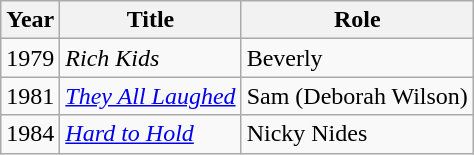<table class="wikitable">
<tr>
<th>Year</th>
<th>Title</th>
<th>Role</th>
</tr>
<tr>
<td>1979</td>
<td><em>Rich Kids</em></td>
<td>Beverly</td>
</tr>
<tr>
<td>1981</td>
<td><em><a href='#'>They All Laughed</a></em></td>
<td>Sam (Deborah Wilson)</td>
</tr>
<tr>
<td>1984</td>
<td><em><a href='#'>Hard to Hold</a></em></td>
<td>Nicky Nides</td>
</tr>
</table>
